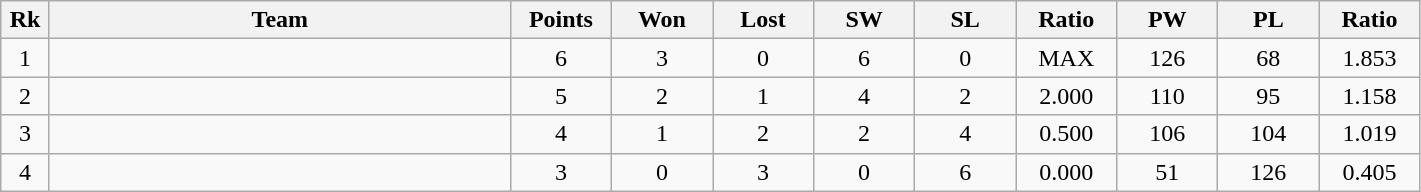<table class=wikitable style=text-align:center>
<tr>
<th width=25>Rk</th>
<th width=300>Team</th>
<th width=60>Points</th>
<th width=60>Won</th>
<th width=60>Lost</th>
<th width=60>SW</th>
<th width=60>SL</th>
<th width=60>Ratio</th>
<th width=60>PW</th>
<th width=60>PL</th>
<th width=60>Ratio</th>
</tr>
<tr>
<td>1</td>
<td></td>
<td>6</td>
<td>3</td>
<td>0</td>
<td>6</td>
<td>0</td>
<td>MAX</td>
<td>126</td>
<td>68</td>
<td>1.853</td>
</tr>
<tr>
<td>2</td>
<td></td>
<td>5</td>
<td>2</td>
<td>1</td>
<td>4</td>
<td>2</td>
<td>2.000</td>
<td>110</td>
<td>95</td>
<td>1.158</td>
</tr>
<tr>
<td>3</td>
<td></td>
<td>4</td>
<td>1</td>
<td>2</td>
<td>2</td>
<td>4</td>
<td>0.500</td>
<td>106</td>
<td>104</td>
<td>1.019</td>
</tr>
<tr>
<td>4</td>
<td></td>
<td>3</td>
<td>0</td>
<td>3</td>
<td>0</td>
<td>6</td>
<td>0.000</td>
<td>51</td>
<td>126</td>
<td>0.405</td>
</tr>
</table>
